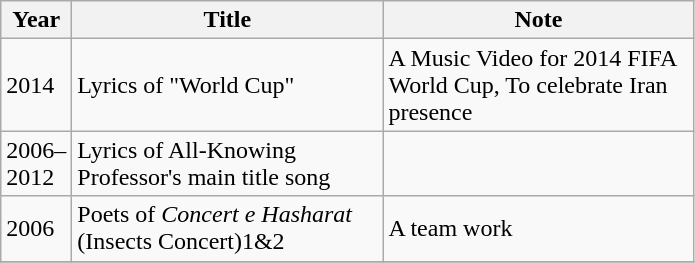<table class="wikitable">
<tr>
<th rowspan="1" style="width:40px;">Year</th>
<th rowspan="1" style="width:200px;">Title</th>
<th rowspan="1" style="width:200px;">Note</th>
</tr>
<tr>
<td>2014</td>
<td>Lyrics of "World Cup"</td>
<td>A Music Video for 2014 FIFA World Cup, To celebrate Iran presence</td>
</tr>
<tr>
<td>2006–2012</td>
<td>Lyrics of All-Knowing Professor's main title song</td>
<td></td>
</tr>
<tr>
<td>2006</td>
<td>Poets of <em>Concert e Hasharat</em> (Insects Concert)1&2</td>
<td>A team work</td>
</tr>
<tr>
</tr>
</table>
